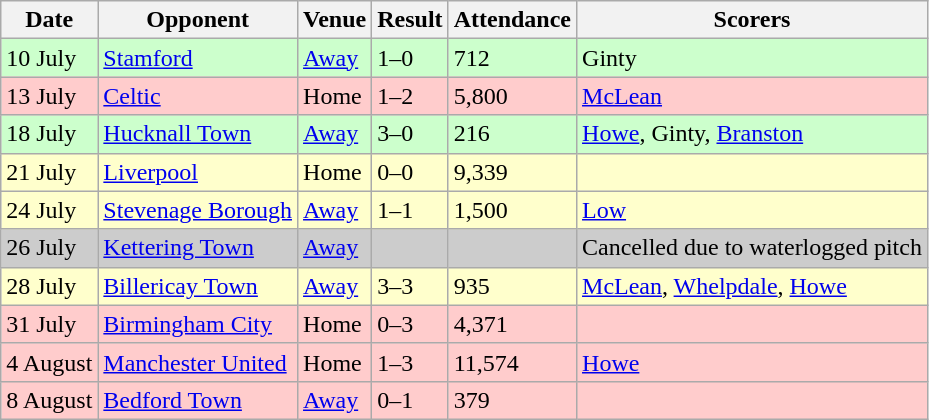<table class="wikitable">
<tr>
<th>Date</th>
<th>Opponent</th>
<th>Venue</th>
<th>Result</th>
<th>Attendance</th>
<th>Scorers</th>
</tr>
<tr style="background:#cfc;">
<td>10 July</td>
<td><a href='#'>Stamford</a></td>
<td><a href='#'>Away</a></td>
<td>1–0</td>
<td>712</td>
<td>Ginty</td>
</tr>
<tr style="background:#fcc;">
<td>13 July</td>
<td><a href='#'>Celtic</a></td>
<td>Home</td>
<td>1–2</td>
<td>5,800</td>
<td><a href='#'>McLean</a></td>
</tr>
<tr style="background:#cfc;">
<td>18 July</td>
<td><a href='#'>Hucknall Town</a></td>
<td><a href='#'>Away</a></td>
<td>3–0</td>
<td>216</td>
<td><a href='#'>Howe</a>, Ginty, <a href='#'>Branston</a></td>
</tr>
<tr style="background:#ffc;">
<td>21 July</td>
<td><a href='#'>Liverpool</a></td>
<td>Home</td>
<td>0–0</td>
<td>9,339</td>
<td></td>
</tr>
<tr style="background:#ffc;">
<td>24 July</td>
<td><a href='#'>Stevenage Borough</a></td>
<td><a href='#'>Away</a></td>
<td>1–1</td>
<td>1,500</td>
<td><a href='#'>Low</a></td>
</tr>
<tr style="background:#ccc;">
<td>26 July</td>
<td><a href='#'>Kettering Town</a></td>
<td><a href='#'>Away</a></td>
<td></td>
<td></td>
<td>Cancelled due to waterlogged pitch</td>
</tr>
<tr style="background:#ffc;">
<td>28 July</td>
<td><a href='#'>Billericay Town</a></td>
<td><a href='#'>Away</a></td>
<td>3–3</td>
<td>935</td>
<td><a href='#'>McLean</a>, <a href='#'>Whelpdale</a>, <a href='#'>Howe</a></td>
</tr>
<tr style="background:#fcc;">
<td>31 July</td>
<td><a href='#'>Birmingham City</a></td>
<td>Home</td>
<td>0–3</td>
<td>4,371</td>
<td></td>
</tr>
<tr style="background:#fcc;">
<td>4 August</td>
<td><a href='#'>Manchester United</a></td>
<td>Home</td>
<td>1–3</td>
<td>11,574</td>
<td><a href='#'>Howe</a></td>
</tr>
<tr style="background:#fcc;">
<td>8 August</td>
<td><a href='#'>Bedford Town</a></td>
<td><a href='#'>Away</a></td>
<td>0–1</td>
<td>379</td>
<td></td>
</tr>
</table>
